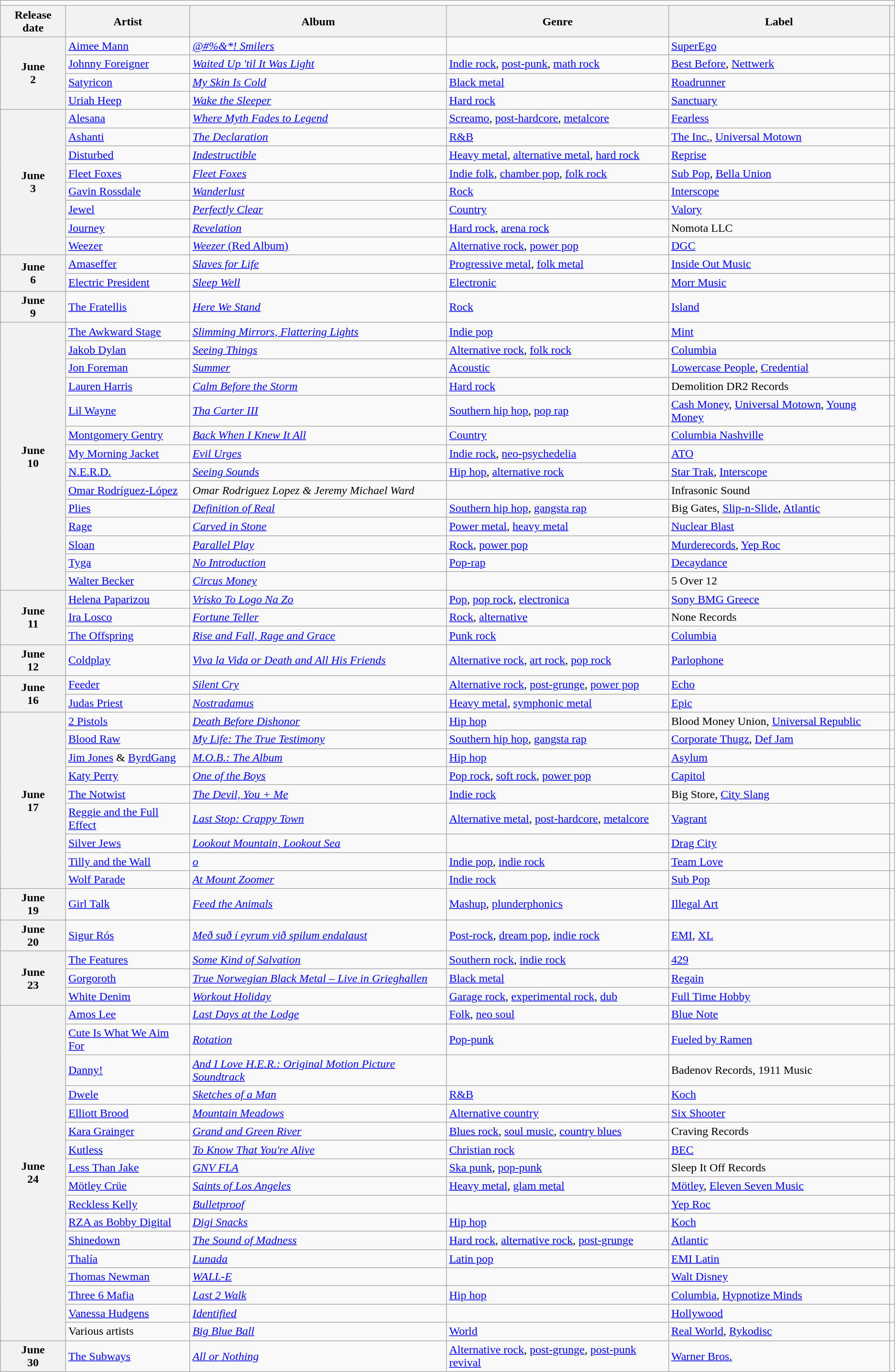<table class="wikitable plainrowheaders">
<tr>
<td colspan="6" style="text-align:center;"></td>
</tr>
<tr>
<th scope="col">Release date</th>
<th scope="col">Artist</th>
<th scope="col">Album</th>
<th scope="col">Genre</th>
<th scope="col">Label</th>
<th scope="col"></th>
</tr>
<tr>
<th scope="row" rowspan="4" style="text-align:center;">June<br>2</th>
<td><a href='#'>Aimee Mann</a></td>
<td><em><a href='#'>@#%&*! Smilers</a></em></td>
<td></td>
<td><a href='#'>SuperEgo</a></td>
<td></td>
</tr>
<tr>
<td><a href='#'>Johnny Foreigner</a></td>
<td><em><a href='#'>Waited Up 'til It Was Light</a></em></td>
<td><a href='#'>Indie rock</a>, <a href='#'>post-punk</a>, <a href='#'>math rock</a></td>
<td><a href='#'>Best Before</a>, <a href='#'>Nettwerk</a></td>
<td></td>
</tr>
<tr>
<td><a href='#'>Satyricon</a></td>
<td><em><a href='#'>My Skin Is Cold</a></em></td>
<td><a href='#'>Black metal</a></td>
<td><a href='#'>Roadrunner</a></td>
<td></td>
</tr>
<tr>
<td><a href='#'>Uriah Heep</a></td>
<td><em><a href='#'>Wake the Sleeper</a></em></td>
<td><a href='#'>Hard rock</a></td>
<td><a href='#'>Sanctuary</a></td>
<td></td>
</tr>
<tr>
<th scope="row" rowspan="8" style="text-align:center;">June<br>3</th>
<td><a href='#'>Alesana</a></td>
<td><em><a href='#'>Where Myth Fades to Legend</a></em></td>
<td><a href='#'>Screamo</a>, <a href='#'>post-hardcore</a>, <a href='#'>metalcore</a></td>
<td><a href='#'>Fearless</a></td>
<td></td>
</tr>
<tr>
<td><a href='#'>Ashanti</a></td>
<td><em><a href='#'>The Declaration</a></em></td>
<td><a href='#'>R&B</a></td>
<td><a href='#'>The Inc.</a>, <a href='#'>Universal Motown</a></td>
<td></td>
</tr>
<tr>
<td><a href='#'>Disturbed</a></td>
<td><em><a href='#'>Indestructible</a></em></td>
<td><a href='#'>Heavy metal</a>, <a href='#'>alternative metal</a>, <a href='#'>hard rock</a></td>
<td><a href='#'>Reprise</a></td>
<td></td>
</tr>
<tr>
<td><a href='#'>Fleet Foxes</a></td>
<td><em><a href='#'>Fleet Foxes</a></em></td>
<td><a href='#'>Indie folk</a>, <a href='#'>chamber pop</a>, <a href='#'>folk rock</a></td>
<td><a href='#'>Sub Pop</a>, <a href='#'>Bella Union</a></td>
<td></td>
</tr>
<tr>
<td><a href='#'>Gavin Rossdale</a></td>
<td><em><a href='#'>Wanderlust</a></em></td>
<td><a href='#'>Rock</a></td>
<td><a href='#'>Interscope</a></td>
<td></td>
</tr>
<tr>
<td><a href='#'>Jewel</a></td>
<td><em><a href='#'>Perfectly Clear</a></em></td>
<td><a href='#'>Country</a></td>
<td><a href='#'>Valory</a></td>
<td></td>
</tr>
<tr>
<td><a href='#'>Journey</a></td>
<td><em><a href='#'>Revelation</a></em></td>
<td><a href='#'>Hard rock</a>, <a href='#'>arena rock</a></td>
<td>Nomota LLC</td>
<td></td>
</tr>
<tr>
<td><a href='#'>Weezer</a></td>
<td><a href='#'><em>Weezer</em> (Red Album)</a></td>
<td><a href='#'>Alternative rock</a>, <a href='#'>power pop</a></td>
<td><a href='#'>DGC</a></td>
<td></td>
</tr>
<tr>
<th scope="row" rowspan="2" style="text-align:center;">June<br>6</th>
<td><a href='#'>Amaseffer</a></td>
<td><em><a href='#'>Slaves for Life</a></em></td>
<td><a href='#'>Progressive metal</a>, <a href='#'>folk metal</a></td>
<td><a href='#'>Inside Out Music</a></td>
<td></td>
</tr>
<tr>
<td><a href='#'>Electric President</a></td>
<td><em><a href='#'>Sleep Well</a></em></td>
<td><a href='#'>Electronic</a></td>
<td><a href='#'>Morr Music</a></td>
<td></td>
</tr>
<tr>
<th scope="row" style="text-align:center;">June<br>9</th>
<td><a href='#'>The Fratellis</a></td>
<td><em><a href='#'>Here We Stand</a></em></td>
<td><a href='#'>Rock</a></td>
<td><a href='#'>Island</a></td>
<td></td>
</tr>
<tr>
<th scope="row" rowspan="14" style="text-align:center;">June<br>10</th>
<td><a href='#'>The Awkward Stage</a></td>
<td><em><a href='#'>Slimming Mirrors, Flattering Lights</a></em></td>
<td><a href='#'>Indie pop</a></td>
<td><a href='#'>Mint</a></td>
<td></td>
</tr>
<tr>
<td><a href='#'>Jakob Dylan</a></td>
<td><em><a href='#'>Seeing Things</a></em></td>
<td><a href='#'>Alternative rock</a>, <a href='#'>folk rock</a></td>
<td><a href='#'>Columbia</a></td>
<td></td>
</tr>
<tr>
<td><a href='#'>Jon Foreman</a></td>
<td><em><a href='#'>Summer</a></em></td>
<td><a href='#'>Acoustic</a></td>
<td><a href='#'>Lowercase People</a>, <a href='#'>Credential</a></td>
<td></td>
</tr>
<tr>
<td><a href='#'>Lauren Harris</a></td>
<td><em><a href='#'>Calm Before the Storm</a></em></td>
<td><a href='#'>Hard rock</a></td>
<td>Demolition DR2 Records</td>
<td></td>
</tr>
<tr>
<td><a href='#'>Lil Wayne</a></td>
<td><em><a href='#'>Tha Carter III</a></em></td>
<td><a href='#'>Southern hip hop</a>, <a href='#'>pop rap</a></td>
<td><a href='#'>Cash Money</a>, <a href='#'>Universal Motown</a>, <a href='#'>Young Money</a></td>
<td></td>
</tr>
<tr>
<td><a href='#'>Montgomery Gentry</a></td>
<td><em><a href='#'>Back When I Knew It All</a></em></td>
<td><a href='#'>Country</a></td>
<td><a href='#'>Columbia Nashville</a></td>
<td></td>
</tr>
<tr>
<td><a href='#'>My Morning Jacket</a></td>
<td><em><a href='#'>Evil Urges</a></em></td>
<td><a href='#'>Indie rock</a>, <a href='#'>neo-psychedelia</a></td>
<td><a href='#'>ATO</a></td>
<td></td>
</tr>
<tr>
<td><a href='#'>N.E.R.D.</a></td>
<td><em><a href='#'>Seeing Sounds</a></em></td>
<td><a href='#'>Hip hop</a>, <a href='#'>alternative rock</a></td>
<td><a href='#'>Star Trak</a>, <a href='#'>Interscope</a></td>
<td></td>
</tr>
<tr>
<td><a href='#'>Omar Rodríguez-López</a></td>
<td><em>Omar Rodriguez Lopez & Jeremy Michael Ward</em></td>
<td></td>
<td>Infrasonic Sound</td>
<td></td>
</tr>
<tr>
<td><a href='#'>Plies</a></td>
<td><em><a href='#'>Definition of Real</a></em></td>
<td><a href='#'>Southern hip hop</a>, <a href='#'>gangsta rap</a></td>
<td>Big Gates, <a href='#'>Slip-n-Slide</a>, <a href='#'>Atlantic</a></td>
<td></td>
</tr>
<tr>
<td><a href='#'>Rage</a></td>
<td><em><a href='#'>Carved in Stone</a></em></td>
<td><a href='#'>Power metal</a>, <a href='#'>heavy metal</a></td>
<td><a href='#'>Nuclear Blast</a></td>
<td></td>
</tr>
<tr>
<td><a href='#'>Sloan</a></td>
<td><em><a href='#'>Parallel Play</a></em></td>
<td><a href='#'>Rock</a>, <a href='#'>power pop</a></td>
<td><a href='#'>Murderecords</a>, <a href='#'>Yep Roc</a></td>
<td></td>
</tr>
<tr>
<td><a href='#'>Tyga</a></td>
<td><em><a href='#'>No Introduction</a></em></td>
<td><a href='#'>Pop-rap</a></td>
<td><a href='#'>Decaydance</a></td>
<td></td>
</tr>
<tr>
<td><a href='#'>Walter Becker</a></td>
<td><em><a href='#'>Circus Money</a></em></td>
<td></td>
<td>5 Over 12</td>
<td></td>
</tr>
<tr>
<th scope="row" rowspan="3" style="text-align:center;">June<br>11</th>
<td><a href='#'>Helena Paparizou</a></td>
<td><em><a href='#'>Vrisko To Logo Na Zo</a></em></td>
<td><a href='#'>Pop</a>, <a href='#'>pop rock</a>, <a href='#'>electronica</a></td>
<td><a href='#'>Sony BMG Greece</a></td>
<td></td>
</tr>
<tr>
<td><a href='#'>Ira Losco</a></td>
<td><em><a href='#'>Fortune Teller</a></em></td>
<td><a href='#'>Rock</a>, <a href='#'>alternative</a></td>
<td>None Records</td>
<td></td>
</tr>
<tr>
<td><a href='#'>The Offspring</a></td>
<td><em><a href='#'>Rise and Fall, Rage and Grace</a></em></td>
<td><a href='#'>Punk rock</a></td>
<td><a href='#'>Columbia</a></td>
<td></td>
</tr>
<tr>
<th scope="row" style="text-align:center;">June<br>12</th>
<td><a href='#'>Coldplay</a></td>
<td><em><a href='#'>Viva la Vida or Death and All His Friends</a></em></td>
<td><a href='#'>Alternative rock</a>, <a href='#'>art rock</a>, <a href='#'>pop rock</a></td>
<td><a href='#'>Parlophone</a></td>
<td></td>
</tr>
<tr>
<th scope="row" rowspan="2" style="text-align:center;">June<br>16</th>
<td><a href='#'>Feeder</a></td>
<td><em><a href='#'>Silent Cry</a></em></td>
<td><a href='#'>Alternative rock</a>, <a href='#'>post-grunge</a>, <a href='#'>power pop</a></td>
<td><a href='#'>Echo</a></td>
<td></td>
</tr>
<tr>
<td><a href='#'>Judas Priest</a></td>
<td><em><a href='#'>Nostradamus</a></em></td>
<td><a href='#'>Heavy metal</a>, <a href='#'>symphonic metal</a></td>
<td><a href='#'>Epic</a></td>
<td></td>
</tr>
<tr>
<th scope="row" rowspan="9" style="text-align:center;">June<br>17</th>
<td><a href='#'>2 Pistols</a></td>
<td><em><a href='#'>Death Before Dishonor</a></em></td>
<td><a href='#'>Hip hop</a></td>
<td>Blood Money Union, <a href='#'>Universal Republic</a></td>
<td></td>
</tr>
<tr>
<td><a href='#'>Blood Raw</a></td>
<td><em><a href='#'>My Life: The True Testimony</a></em></td>
<td><a href='#'>Southern hip hop</a>, <a href='#'>gangsta rap</a></td>
<td><a href='#'>Corporate Thugz</a>, <a href='#'>Def Jam</a></td>
<td></td>
</tr>
<tr>
<td><a href='#'>Jim Jones</a> & <a href='#'>ByrdGang</a></td>
<td><em><a href='#'>M.O.B.: The Album</a></em></td>
<td><a href='#'>Hip hop</a></td>
<td><a href='#'>Asylum</a></td>
<td></td>
</tr>
<tr>
<td><a href='#'>Katy Perry</a></td>
<td><em><a href='#'>One of the Boys</a></em></td>
<td><a href='#'>Pop rock</a>, <a href='#'>soft rock</a>, <a href='#'>power pop</a></td>
<td><a href='#'>Capitol</a></td>
<td></td>
</tr>
<tr>
<td><a href='#'>The Notwist</a></td>
<td><em><a href='#'>The Devil, You + Me</a></em></td>
<td><a href='#'>Indie rock</a></td>
<td>Big Store, <a href='#'>City Slang</a></td>
<td></td>
</tr>
<tr>
<td><a href='#'>Reggie and the Full Effect</a></td>
<td><em><a href='#'>Last Stop: Crappy Town</a></em></td>
<td><a href='#'>Alternative metal</a>, <a href='#'>post-hardcore</a>, <a href='#'>metalcore</a></td>
<td><a href='#'>Vagrant</a></td>
<td></td>
</tr>
<tr>
<td><a href='#'>Silver Jews</a></td>
<td><em><a href='#'>Lookout Mountain, Lookout Sea</a></em></td>
<td></td>
<td><a href='#'>Drag City</a></td>
<td></td>
</tr>
<tr>
<td><a href='#'>Tilly and the Wall</a></td>
<td><em><a href='#'>o</a></em></td>
<td><a href='#'>Indie pop</a>, <a href='#'>indie rock</a></td>
<td><a href='#'>Team Love</a></td>
<td></td>
</tr>
<tr>
<td><a href='#'>Wolf Parade</a></td>
<td><em><a href='#'>At Mount Zoomer</a></em></td>
<td><a href='#'>Indie rock</a></td>
<td><a href='#'>Sub Pop</a></td>
<td></td>
</tr>
<tr>
<th scope="row" style="text-align:center;">June<br>19</th>
<td><a href='#'>Girl Talk</a></td>
<td><em><a href='#'>Feed the Animals</a></em></td>
<td><a href='#'>Mashup</a>, <a href='#'>plunderphonics</a></td>
<td><a href='#'>Illegal Art</a></td>
<td></td>
</tr>
<tr>
<th scope="row" style="text-align:center;">June<br>20</th>
<td><a href='#'>Sigur Rós</a></td>
<td><em><a href='#'>Með suð í eyrum við spilum endalaust</a></em></td>
<td><a href='#'>Post-rock</a>, <a href='#'>dream pop</a>, <a href='#'>indie rock</a></td>
<td><a href='#'>EMI</a>, <a href='#'>XL</a></td>
<td></td>
</tr>
<tr>
<th scope="row" rowspan="3" style="text-align:center;">June<br>23</th>
<td><a href='#'>The Features</a></td>
<td><em><a href='#'>Some Kind of Salvation</a></em></td>
<td><a href='#'>Southern rock</a>, <a href='#'>indie rock</a></td>
<td><a href='#'>429</a></td>
<td></td>
</tr>
<tr>
<td><a href='#'>Gorgoroth</a></td>
<td><em><a href='#'>True Norwegian Black Metal – Live in Grieghallen</a></em></td>
<td><a href='#'>Black metal</a></td>
<td><a href='#'>Regain</a></td>
<td></td>
</tr>
<tr>
<td><a href='#'>White Denim</a></td>
<td><em><a href='#'>Workout Holiday</a></em></td>
<td><a href='#'>Garage rock</a>, <a href='#'>experimental rock</a>, <a href='#'>dub</a></td>
<td><a href='#'>Full Time Hobby</a></td>
<td></td>
</tr>
<tr>
<th scope="row" rowspan="17" style="text-align:center;">June<br>24</th>
<td><a href='#'>Amos Lee</a></td>
<td><em><a href='#'>Last Days at the Lodge</a></em></td>
<td><a href='#'>Folk</a>, <a href='#'>neo soul</a></td>
<td><a href='#'>Blue Note</a></td>
<td></td>
</tr>
<tr>
<td><a href='#'>Cute Is What We Aim For</a></td>
<td><em><a href='#'>Rotation</a></em></td>
<td><a href='#'>Pop-punk</a></td>
<td><a href='#'>Fueled by Ramen</a></td>
<td></td>
</tr>
<tr>
<td><a href='#'>Danny!</a></td>
<td><em><a href='#'>And I Love H.E.R.: Original Motion Picture Soundtrack</a></em></td>
<td></td>
<td>Badenov Records, 1911 Music</td>
<td></td>
</tr>
<tr>
<td><a href='#'>Dwele</a></td>
<td><em><a href='#'>Sketches of a Man</a></em></td>
<td><a href='#'>R&B</a></td>
<td><a href='#'>Koch</a></td>
<td></td>
</tr>
<tr>
<td><a href='#'>Elliott Brood</a></td>
<td><em><a href='#'>Mountain Meadows</a></em></td>
<td><a href='#'>Alternative country</a></td>
<td><a href='#'>Six Shooter</a></td>
<td></td>
</tr>
<tr>
<td><a href='#'>Kara Grainger</a></td>
<td><em><a href='#'>Grand and Green River</a></em></td>
<td><a href='#'>Blues rock</a>, <a href='#'>soul music</a>, <a href='#'>country blues</a></td>
<td>Craving Records</td>
<td></td>
</tr>
<tr>
<td><a href='#'>Kutless</a></td>
<td><em><a href='#'>To Know That You're Alive</a></em></td>
<td><a href='#'>Christian rock</a></td>
<td><a href='#'>BEC</a></td>
<td></td>
</tr>
<tr>
<td><a href='#'>Less Than Jake</a></td>
<td><em><a href='#'>GNV FLA</a></em></td>
<td><a href='#'>Ska punk</a>, <a href='#'>pop-punk</a></td>
<td>Sleep It Off Records</td>
<td></td>
</tr>
<tr>
<td><a href='#'>Mötley Crüe</a></td>
<td><em><a href='#'>Saints of Los Angeles</a></em></td>
<td><a href='#'>Heavy metal</a>, <a href='#'>glam metal</a></td>
<td><a href='#'>Mötley</a>, <a href='#'>Eleven Seven Music</a></td>
<td></td>
</tr>
<tr>
<td><a href='#'>Reckless Kelly</a></td>
<td><em><a href='#'>Bulletproof</a></em></td>
<td></td>
<td><a href='#'>Yep Roc</a></td>
<td></td>
</tr>
<tr>
<td><a href='#'>RZA as Bobby Digital</a></td>
<td><em><a href='#'>Digi Snacks</a></em></td>
<td><a href='#'>Hip hop</a></td>
<td><a href='#'>Koch</a></td>
<td></td>
</tr>
<tr>
<td><a href='#'>Shinedown</a></td>
<td><em><a href='#'>The Sound of Madness</a></em></td>
<td><a href='#'>Hard rock</a>, <a href='#'>alternative rock</a>, <a href='#'>post-grunge</a></td>
<td><a href='#'>Atlantic</a></td>
<td></td>
</tr>
<tr>
<td><a href='#'>Thalía</a></td>
<td><em><a href='#'>Lunada</a></em></td>
<td><a href='#'>Latin pop</a></td>
<td><a href='#'>EMI Latin</a></td>
<td></td>
</tr>
<tr>
<td><a href='#'>Thomas Newman</a></td>
<td><em><a href='#'>WALL-E</a></em></td>
<td></td>
<td><a href='#'>Walt Disney</a></td>
<td></td>
</tr>
<tr>
<td><a href='#'>Three 6 Mafia</a></td>
<td><em><a href='#'>Last 2 Walk</a></em></td>
<td><a href='#'>Hip hop</a></td>
<td><a href='#'>Columbia</a>, <a href='#'>Hypnotize Minds</a></td>
<td></td>
</tr>
<tr>
<td><a href='#'>Vanessa Hudgens</a></td>
<td><em><a href='#'>Identified</a></em></td>
<td></td>
<td><a href='#'>Hollywood</a></td>
<td></td>
</tr>
<tr>
<td>Various artists</td>
<td><em><a href='#'>Big Blue Ball</a></em></td>
<td><a href='#'>World</a></td>
<td><a href='#'>Real World</a>, <a href='#'>Rykodisc</a></td>
<td></td>
</tr>
<tr>
<th scope="row" style="text-align:center;">June<br>30</th>
<td><a href='#'>The Subways</a></td>
<td><em><a href='#'>All or Nothing</a></em></td>
<td><a href='#'>Alternative rock</a>, <a href='#'>post-grunge</a>, <a href='#'>post-punk revival</a></td>
<td><a href='#'>Warner Bros.</a></td>
<td></td>
</tr>
</table>
